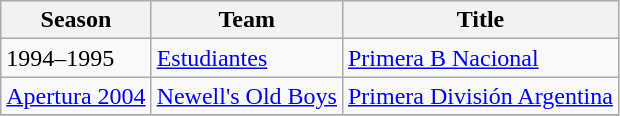<table class="wikitable">
<tr>
<th>Season</th>
<th>Team</th>
<th>Title</th>
</tr>
<tr>
<td>1994–1995</td>
<td><a href='#'>Estudiantes</a></td>
<td><a href='#'>Primera B Nacional</a></td>
</tr>
<tr>
<td><a href='#'>Apertura 2004</a></td>
<td><a href='#'>Newell's Old Boys</a></td>
<td><a href='#'>Primera División Argentina</a></td>
</tr>
<tr>
</tr>
</table>
